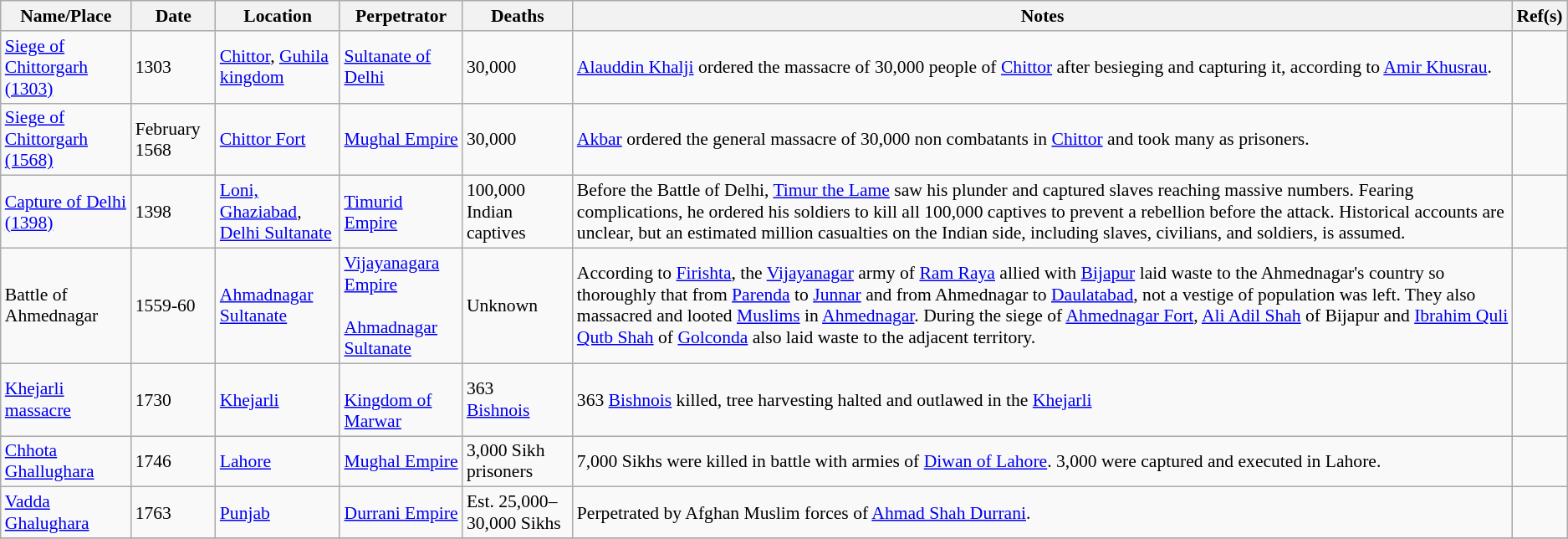<table class="sortable wikitable" style="font-size:90%;">
<tr>
<th>Name/Place</th>
<th>Date</th>
<th>Location</th>
<th><strong>Perpetrator</strong></th>
<th>Deaths</th>
<th>Notes</th>
<th>Ref(s)</th>
</tr>
<tr>
<td><a href='#'>Siege of Chittorgarh (1303)</a></td>
<td>1303</td>
<td><a href='#'>Chittor</a>, <a href='#'>Guhila kingdom</a></td>
<td> <a href='#'>Sultanate of Delhi</a></td>
<td>30,000</td>
<td><a href='#'>Alauddin Khalji</a> ordered the massacre of 30,000 people of <a href='#'>Chittor</a> after besieging and capturing it, according to <a href='#'>Amir Khusrau</a>.</td>
<td></td>
</tr>
<tr>
<td><a href='#'>Siege of Chittorgarh (1568)</a></td>
<td>February 1568</td>
<td><a href='#'>Chittor Fort</a></td>
<td> <a href='#'>Mughal Empire</a></td>
<td>30,000</td>
<td><a href='#'>Akbar</a> ordered the general massacre of 30,000 non combatants in <a href='#'>Chittor</a> and took many as prisoners.</td>
<td></td>
</tr>
<tr>
<td><a href='#'>Capture of Delhi (1398)</a></td>
<td>1398</td>
<td><a href='#'>Loni, Ghaziabad</a>,<br> <a href='#'>Delhi Sultanate</a></td>
<td> <a href='#'>Timurid Empire</a></td>
<td>100,000 Indian captives</td>
<td>Before the Battle of Delhi, <a href='#'>Timur the Lame</a> saw his plunder and captured slaves reaching massive numbers. Fearing complications, he ordered his soldiers to kill all 100,000 captives to prevent a rebellion before the attack. Historical accounts are unclear, but an estimated million casualties on the Indian side, including slaves, civilians, and soldiers, is assumed.</td>
<td></td>
</tr>
<tr>
<td>Battle of Ahmednagar</td>
<td>1559-60</td>
<td><a href='#'>Ahmadnagar Sultanate</a></td>
<td><a href='#'>Vijayanagara Empire</a><br><br><a href='#'>Ahmadnagar Sultanate</a></td>
<td>Unknown</td>
<td>According to <a href='#'>Firishta</a>, the <a href='#'>Vijayanagar</a> army of <a href='#'>Ram Raya</a> allied with <a href='#'>Bijapur</a> laid waste to the Ahmednagar's country so thoroughly that from <a href='#'>Parenda</a> to <a href='#'>Junnar</a> and from Ahmednagar to <a href='#'>Daulatabad</a>, not a vestige of population was left. They also massacred and looted <a href='#'>Muslims</a> in <a href='#'>Ahmednagar</a>. During the siege of <a href='#'>Ahmednagar Fort</a>, <a href='#'>Ali Adil Shah</a> of Bijapur and <a href='#'>Ibrahim Quli Qutb Shah</a> of <a href='#'>Golconda</a> also laid waste to the adjacent territory.</td>
<td></td>
</tr>
<tr>
<td><a href='#'>Khejarli massacre</a></td>
<td>1730</td>
<td><a href='#'>Khejarli</a></td>
<td><br><a href='#'>Kingdom of Marwar</a></td>
<td>363<br><a href='#'>Bishnois</a></td>
<td>363 <a href='#'>Bishnois</a> killed, tree harvesting halted and outlawed in the <a href='#'>Khejarli</a></td>
<td></td>
</tr>
<tr>
<td><a href='#'>Chhota Ghallughara</a></td>
<td>1746</td>
<td><a href='#'>Lahore</a></td>
<td><a href='#'>Mughal Empire</a></td>
<td>3,000 Sikh prisoners</td>
<td>7,000 Sikhs were killed in battle with armies of <a href='#'>Diwan of Lahore</a>. 3,000 were captured and executed in Lahore.</td>
<td></td>
</tr>
<tr>
<td><a href='#'>Vadda Ghalughara</a></td>
<td>1763</td>
<td><a href='#'>Punjab</a></td>
<td> <a href='#'>Durrani Empire</a></td>
<td>Est. 25,000–30,000 Sikhs</td>
<td>Perpetrated by Afghan Muslim forces of <a href='#'>Ahmad Shah Durrani</a>.</td>
<td></td>
</tr>
<tr>
</tr>
</table>
